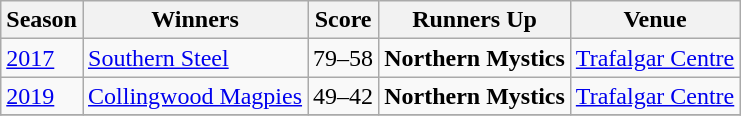<table class="wikitable collapsible">
<tr>
<th>Season</th>
<th>Winners</th>
<th>Score</th>
<th>Runners Up</th>
<th>Venue</th>
</tr>
<tr>
<td><a href='#'>2017</a></td>
<td><a href='#'>Southern Steel</a></td>
<td>79–58</td>
<td><strong>Northern Mystics</strong></td>
<td><a href='#'>Trafalgar Centre</a></td>
</tr>
<tr>
<td><a href='#'>2019</a></td>
<td><a href='#'>Collingwood Magpies</a></td>
<td>49–42</td>
<td><strong>Northern Mystics</strong></td>
<td><a href='#'>Trafalgar Centre</a></td>
</tr>
<tr>
</tr>
</table>
